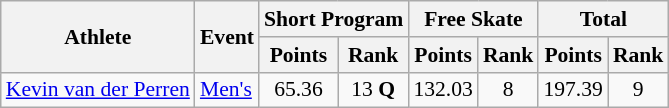<table class="wikitable" style="font-size:90%">
<tr>
<th rowspan="2">Athlete</th>
<th rowspan="2">Event</th>
<th colspan="2">Short Program</th>
<th colspan="2">Free Skate</th>
<th colspan="2">Total</th>
</tr>
<tr>
<th>Points</th>
<th>Rank</th>
<th>Points</th>
<th>Rank</th>
<th>Points</th>
<th>Rank</th>
</tr>
<tr>
<td><a href='#'>Kevin van der Perren</a></td>
<td><a href='#'>Men's</a></td>
<td align="center">65.36</td>
<td align="center">13 <strong>Q</strong></td>
<td align="center">132.03</td>
<td align="center">8</td>
<td align="center">197.39</td>
<td align="center">9</td>
</tr>
</table>
